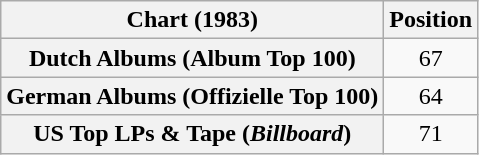<table class="wikitable sortable plainrowheaders" style="text-align:center">
<tr>
<th scope="col">Chart (1983)</th>
<th scope="col">Position</th>
</tr>
<tr>
<th scope="row">Dutch Albums (Album Top 100)</th>
<td>67</td>
</tr>
<tr>
<th scope="row">German Albums (Offizielle Top 100)</th>
<td>64</td>
</tr>
<tr>
<th scope="row">US Top LPs & Tape (<em>Billboard</em>)</th>
<td>71</td>
</tr>
</table>
